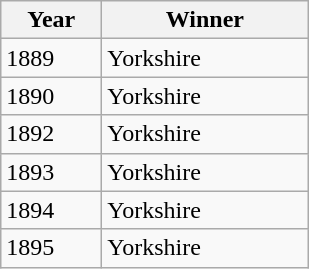<table class="sortable wikitable plainrowheaders">
<tr>
<th width="60pt">Year</th>
<th width="130pt">Winner</th>
</tr>
<tr>
<td>1889</td>
<td>Yorkshire</td>
</tr>
<tr>
<td>1890</td>
<td>Yorkshire</td>
</tr>
<tr>
<td>1892</td>
<td>Yorkshire</td>
</tr>
<tr>
<td>1893</td>
<td>Yorkshire</td>
</tr>
<tr>
<td>1894</td>
<td>Yorkshire</td>
</tr>
<tr>
<td>1895</td>
<td>Yorkshire</td>
</tr>
</table>
